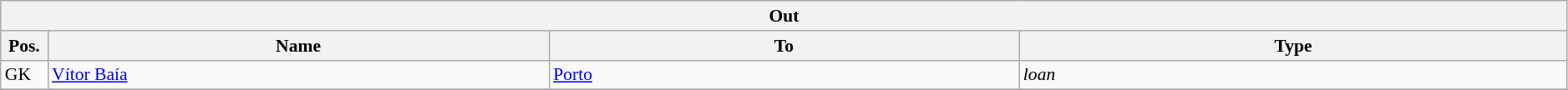<table class="wikitable" style="font-size:90%;width:99%;">
<tr>
<th colspan="4">Out</th>
</tr>
<tr>
<th width=3%>Pos.</th>
<th width=32%>Name</th>
<th width=30%>To</th>
<th width=35%>Type</th>
</tr>
<tr>
<td>GK</td>
<td><a href='#'>Vítor Baía</a></td>
<td><a href='#'>Porto</a></td>
<td><em>loan</em></td>
</tr>
<tr>
</tr>
</table>
